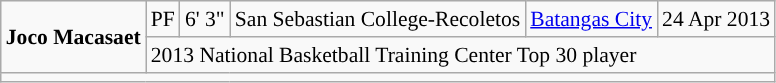<table class=wikitable style="font-size:90%">
<tr>
<td rowspan=2><strong>Joco Macasaet</strong></td>
<td>PF</td>
<td>6' 3"</td>
<td>San Sebastian College-Recoletos</td>
<td><a href='#'>Batangas City</a></td>
<td>24 Apr 2013</td>
</tr>
<tr>
<td colspan=5>2013 National Basketball Training Center Top 30 player</td>
</tr>
<tr>
<td colspan=6></td>
</tr>
</table>
